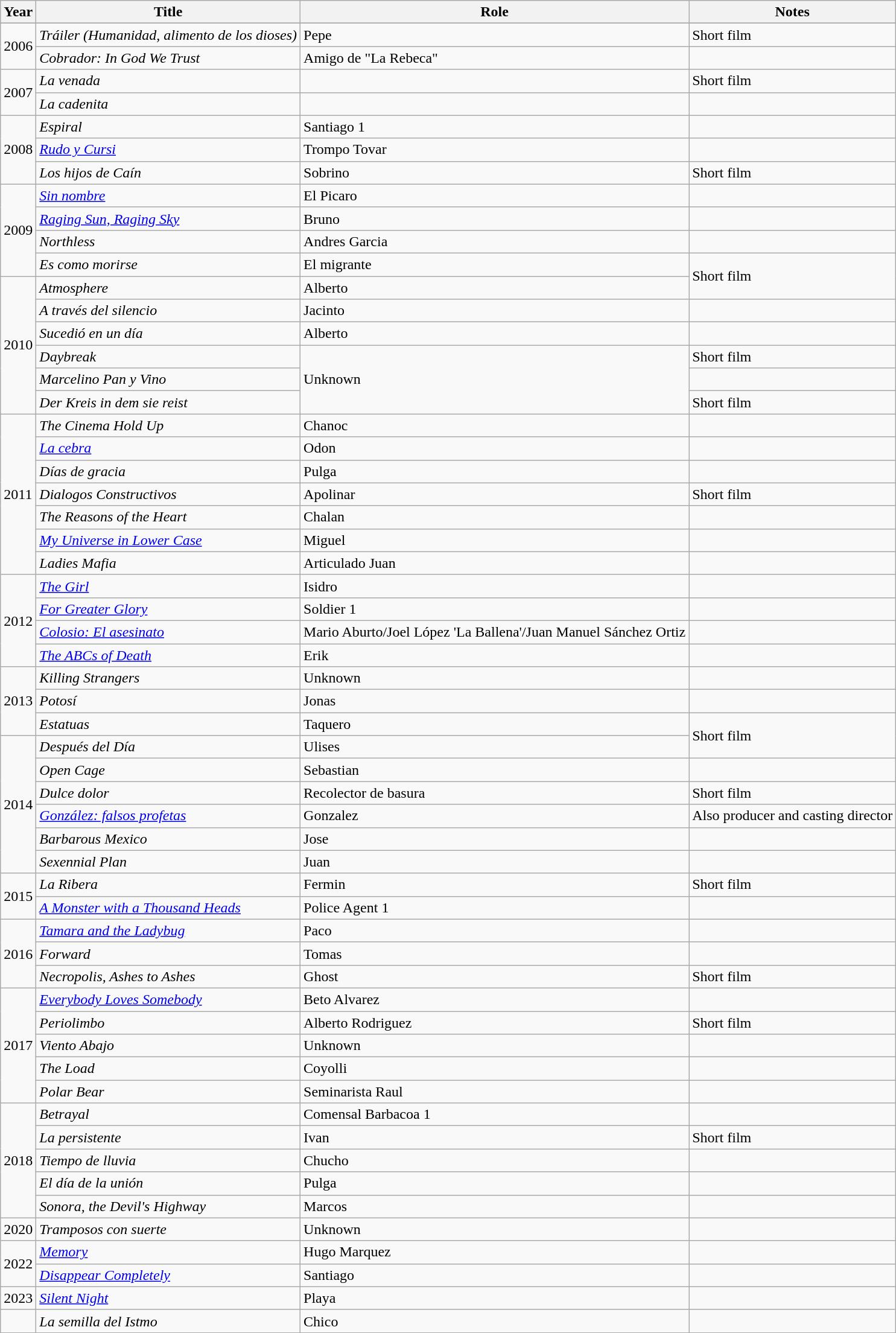<table class="wikitable sortable">
<tr>
<th>Year</th>
<th>Title</th>
<th>Role</th>
<th class="unsortable">Notes</th>
</tr>
<tr>
</tr>
<tr>
<td rowspan="2">2006</td>
<td><em>Tráiler (Humanidad, alimento de los dioses)</em></td>
<td>Pepe</td>
<td>Short film</td>
</tr>
<tr>
<td><em>Cobrador: In God We Trust</em></td>
<td>Amigo de "La Rebeca"</td>
<td></td>
</tr>
<tr>
<td rowspan="2">2007</td>
<td><em>La venada</em></td>
<td></td>
<td>Short film</td>
</tr>
<tr>
<td><em>La cadenita</em></td>
<td></td>
<td></td>
</tr>
<tr>
<td rowspan="3">2008</td>
<td><em>Espiral</em></td>
<td>Santiago 1</td>
<td></td>
</tr>
<tr>
<td><em><a href='#'>Rudo y Cursi</a></em></td>
<td>Trompo Tovar</td>
<td></td>
</tr>
<tr>
<td><em>Los hijos de Caín</em></td>
<td>Sobrino</td>
<td>Short film</td>
</tr>
<tr>
<td rowspan="4">2009</td>
<td><em><a href='#'>Sin nombre</a></em></td>
<td>El Picaro</td>
<td></td>
</tr>
<tr>
<td><em><a href='#'>Raging Sun, Raging Sky</a></em></td>
<td>Bruno</td>
<td></td>
</tr>
<tr>
<td><em>Northless</em></td>
<td>Andres Garcia</td>
<td></td>
</tr>
<tr>
<td><em>Es como morirse</em></td>
<td>El migrante</td>
<td rowspan="2">Short film</td>
</tr>
<tr>
<td rowspan="6">2010</td>
<td><em>Atmosphere</em></td>
<td>Alberto</td>
</tr>
<tr>
<td><em>A través del silencio</em></td>
<td>Jacinto</td>
<td></td>
</tr>
<tr>
<td><em>Sucedió en un día</em></td>
<td>Alberto</td>
<td></td>
</tr>
<tr>
<td><em>Daybreak</em></td>
<td rowspan="3">Unknown</td>
<td>Short film</td>
</tr>
<tr>
<td><em>Marcelino Pan y Vino</em></td>
<td></td>
</tr>
<tr>
<td><em>Der Kreis in dem sie reist</em></td>
<td>Short film</td>
</tr>
<tr>
<td rowspan="7">2011</td>
<td><em>The Cinema Hold Up</em></td>
<td>Chanoc</td>
<td></td>
</tr>
<tr>
<td><em><a href='#'>La cebra</a></em></td>
<td>Odon</td>
<td></td>
</tr>
<tr>
<td><em>Días de gracia</em></td>
<td>Pulga</td>
<td></td>
</tr>
<tr>
<td><em>Dialogos Constructivos</em></td>
<td>Apolinar</td>
<td>Short film</td>
</tr>
<tr>
<td><em>The Reasons of the Heart</em></td>
<td>Chalan</td>
<td></td>
</tr>
<tr>
<td><em><a href='#'>My Universe in Lower Case</a></em></td>
<td>Miguel</td>
<td></td>
</tr>
<tr>
<td><em>Ladies Mafia</em></td>
<td>Articulado Juan</td>
<td></td>
</tr>
<tr>
<td rowspan="4">2012</td>
<td><em><a href='#'>The Girl</a></em></td>
<td>Isidro</td>
<td></td>
</tr>
<tr>
<td><em><a href='#'>For Greater Glory</a></em></td>
<td>Soldier 1</td>
<td></td>
</tr>
<tr>
<td><em><a href='#'>Colosio: El asesinato</a></em></td>
<td>Mario Aburto/Joel López 'La Ballena'/Juan Manuel Sánchez Ortiz</td>
<td></td>
</tr>
<tr>
<td><em><a href='#'>The ABCs of Death</a></em></td>
<td>Erik</td>
<td></td>
</tr>
<tr>
<td rowspan="3">2013</td>
<td><em>Killing Strangers</em></td>
<td>Unknown</td>
<td></td>
</tr>
<tr>
<td><em>Potosí</em></td>
<td>Jonas</td>
<td></td>
</tr>
<tr>
<td><em>Estatuas</em></td>
<td>Taquero</td>
<td rowspan="2">Short film</td>
</tr>
<tr>
<td rowspan="6">2014</td>
<td><em>Después del Día</em></td>
<td>Ulises</td>
</tr>
<tr>
<td><em>Open Cage</em></td>
<td>Sebastian</td>
<td></td>
</tr>
<tr>
<td><em>Dulce dolor</em></td>
<td>Recolector de basura</td>
<td>Short film</td>
</tr>
<tr>
<td><em><a href='#'>González: falsos profetas</a></em></td>
<td>Gonzalez</td>
<td>Also producer and casting director</td>
</tr>
<tr>
<td><em>Barbarous Mexico</em></td>
<td>Jose</td>
<td></td>
</tr>
<tr>
<td><em>Sexennial Plan</em></td>
<td>Juan</td>
<td></td>
</tr>
<tr>
<td rowspan="2">2015</td>
<td><em>La Ribera</em></td>
<td>Fermin</td>
<td>Short film</td>
</tr>
<tr>
<td><em><a href='#'>A Monster with a Thousand Heads</a></em></td>
<td>Police Agent 1</td>
<td></td>
</tr>
<tr>
<td rowspan="3">2016</td>
<td><em><a href='#'>Tamara and the Ladybug</a></em></td>
<td>Paco</td>
<td></td>
</tr>
<tr>
<td><em>Forward</em></td>
<td>Tomas</td>
<td></td>
</tr>
<tr>
<td><em>Necropolis, Ashes to Ashes</em></td>
<td>Ghost</td>
<td>Short film</td>
</tr>
<tr>
<td rowspan="5">2017</td>
<td><em><a href='#'>Everybody Loves Somebody</a></em></td>
<td>Beto Alvarez</td>
<td></td>
</tr>
<tr>
<td><em>Periolimbo</em></td>
<td>Alberto Rodriguez</td>
<td>Short film</td>
</tr>
<tr>
<td><em>Viento Abajo</em></td>
<td>Unknown</td>
<td></td>
</tr>
<tr>
<td><em>The Load</em></td>
<td>Coyolli</td>
<td></td>
</tr>
<tr>
<td><em>Polar Bear</em></td>
<td>Seminarista Raul</td>
<td></td>
</tr>
<tr>
<td rowspan="5">2018</td>
<td><em>Betrayal</em></td>
<td>Comensal Barbacoa 1</td>
<td></td>
</tr>
<tr>
<td><em>La persistente</em></td>
<td>Ivan</td>
<td>Short film</td>
</tr>
<tr>
<td><em>Tiempo de lluvia</em></td>
<td>Chucho</td>
<td></td>
</tr>
<tr>
<td><em>El día de la unión</em></td>
<td>Pulga</td>
<td></td>
</tr>
<tr>
<td><em>Sonora, the Devil's Highway</em></td>
<td>Marcos</td>
<td></td>
</tr>
<tr>
<td>2020</td>
<td><em>Tramposos con suerte</em></td>
<td>Unknown</td>
<td></td>
</tr>
<tr>
<td rowspan="2">2022</td>
<td><em><a href='#'>Memory</a></em></td>
<td>Hugo Marquez</td>
<td></td>
</tr>
<tr>
<td><em><a href='#'>Disappear Completely</a></em></td>
<td>Santiago</td>
<td></td>
</tr>
<tr>
<td>2023</td>
<td><em><a href='#'>Silent Night</a></em></td>
<td>Playa</td>
<td></td>
</tr>
<tr>
<td></td>
<td><em>La semilla del Istmo</em></td>
<td>Chico</td>
<td></td>
</tr>
<tr>
</tr>
</table>
